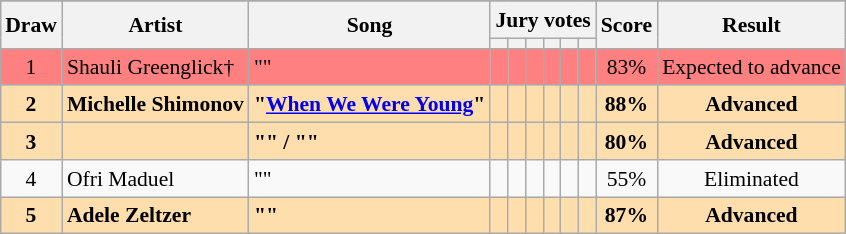<table class="sortable wikitable" style="margin: 1em auto 1em auto; text-align:center; font-size:90%; line-height:18px;">
<tr>
</tr>
<tr>
<th rowspan="2">Draw</th>
<th rowspan="2">Artist</th>
<th rowspan="2">Song</th>
<th colspan="6" class="unsortable">Jury votes</th>
<th rowspan="2">Score</th>
<th rowspan="2">Result</th>
</tr>
<tr>
<th class="unsortable"></th>
<th class="unsortable"></th>
<th class="unsortable"></th>
<th class="unsortable"></th>
<th class="unsortable"></th>
<th class="unsortable"></th>
</tr>
<tr style="background:#fe8080;">
<td>1</td>
<td align="left">Shauli Greenglick†</td>
<td align="left">""</td>
<td></td>
<td></td>
<td></td>
<td></td>
<td></td>
<td></td>
<td>83%</td>
<td>Expected to advance</td>
</tr>
<tr style="font-weight:bold; background:navajowhite;">
<td>2</td>
<td align="left">Michelle Shimonov</td>
<td align="left">"<a href='#'>When We Were Young</a>"</td>
<td></td>
<td></td>
<td></td>
<td></td>
<td></td>
<td></td>
<td>88%</td>
<td>Advanced</td>
</tr>
<tr style="font-weight:bold; background:navajowhite;">
<td>3</td>
<td align="left"></td>
<td align="left">"" / ""</td>
<td></td>
<td></td>
<td></td>
<td></td>
<td></td>
<td></td>
<td>80%</td>
<td>Advanced</td>
</tr>
<tr>
<td>4</td>
<td align="left">Ofri Maduel</td>
<td align="left">""</td>
<td></td>
<td></td>
<td></td>
<td></td>
<td></td>
<td></td>
<td>55%</td>
<td>Eliminated</td>
</tr>
<tr style="font-weight:bold; background:navajowhite;">
<td>5</td>
<td align="left">Adele Zeltzer</td>
<td align="left">""</td>
<td></td>
<td></td>
<td></td>
<td></td>
<td></td>
<td></td>
<td>87%</td>
<td>Advanced</td>
</tr>
</table>
